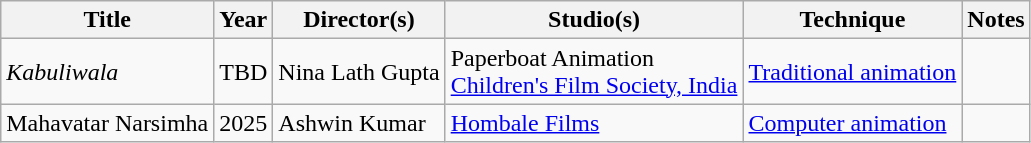<table class="sortable wikitable">
<tr>
<th>Title</th>
<th>Year</th>
<th>Director(s)</th>
<th>Studio(s)</th>
<th>Technique</th>
<th>Notes</th>
</tr>
<tr>
<td><em>Kabuliwala</em></td>
<td>TBD</td>
<td>Nina Lath Gupta</td>
<td>Paperboat Animation <br><a href='#'>Children's Film Society, India</a></td>
<td><a href='#'>Traditional animation</a></td>
<td></td>
</tr>
<tr>
<td>Mahavatar Narsimha</td>
<td>2025</td>
<td>Ashwin Kumar</td>
<td><a href='#'>Hombale Films</a></td>
<td><a href='#'>Computer animation</a></td>
<td></td>
</tr>
</table>
